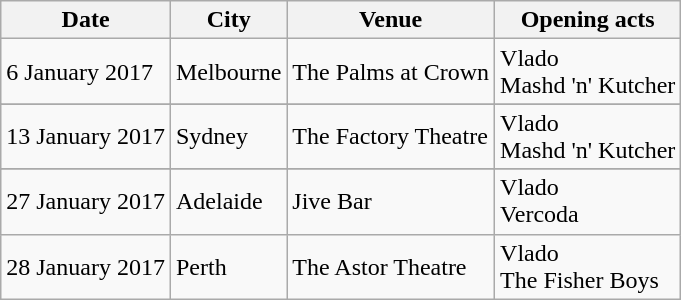<table class= "wikitable">
<tr>
<th>Date</th>
<th>City</th>
<th>Venue</th>
<th>Opening acts</th>
</tr>
<tr>
<td>6 January 2017</td>
<td>Melbourne</td>
<td>The Palms at Crown</td>
<td>Vlado<br>Mashd 'n' Kutcher</td>
</tr>
<tr Vlado>
</tr>
<tr>
<td>13 January 2017</td>
<td>Sydney</td>
<td>The Factory Theatre</td>
<td>Vlado<br>Mashd 'n' Kutcher</td>
</tr>
<tr Vlado>
</tr>
<tr>
<td>27 January 2017</td>
<td>Adelaide</td>
<td>Jive Bar</td>
<td>Vlado<br>Vercoda</td>
</tr>
<tr>
<td>28 January 2017</td>
<td>Perth</td>
<td>The Astor Theatre</td>
<td>Vlado<br>The Fisher Boys</td>
</tr>
</table>
